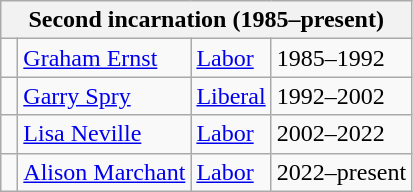<table class="wikitable">
<tr>
<th colspan="4">Second incarnation (1985–present)</th>
</tr>
<tr>
<td> </td>
<td><a href='#'>Graham Ernst</a></td>
<td><a href='#'>Labor</a></td>
<td>1985–1992</td>
</tr>
<tr>
<td> </td>
<td><a href='#'>Garry Spry</a></td>
<td><a href='#'>Liberal</a></td>
<td>1992–2002</td>
</tr>
<tr>
<td> </td>
<td><a href='#'>Lisa Neville</a></td>
<td><a href='#'>Labor</a></td>
<td>2002–2022</td>
</tr>
<tr>
<td> </td>
<td><a href='#'>Alison Marchant</a></td>
<td><a href='#'>Labor</a></td>
<td>2022–present</td>
</tr>
</table>
